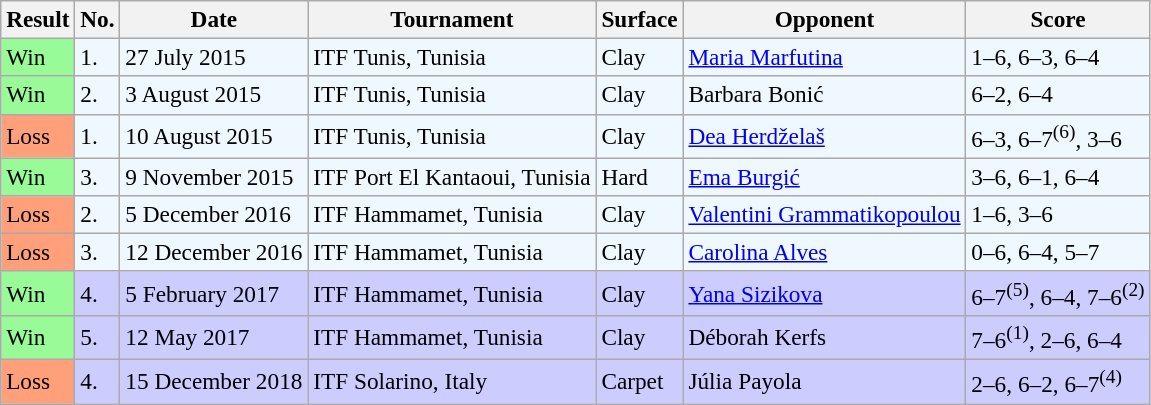<table class="sortable wikitable" style=font-size:97%>
<tr>
<th>Result</th>
<th>No.</th>
<th>Date</th>
<th>Tournament</th>
<th>Surface</th>
<th>Opponent</th>
<th class="unsortable">Score</th>
</tr>
<tr style="background:#f0f8ff;">
<td style="background:#98fb98;">Win</td>
<td>1.</td>
<td>27 July 2015</td>
<td>ITF Tunis, Tunisia</td>
<td>Clay</td>
<td> <a href='#'>Maria Marfutina</a></td>
<td>1–6, 6–3, 6–4</td>
</tr>
<tr style="background:#f0f8ff;">
<td style="background:#98fb98;">Win</td>
<td>2.</td>
<td>3 August 2015</td>
<td>ITF Tunis, Tunisia</td>
<td>Clay</td>
<td> Barbara Bonić</td>
<td>6–2, 6–4</td>
</tr>
<tr style="background:#f0f8ff;">
<td style="background:#ffa07a;">Loss</td>
<td>1.</td>
<td>10 August 2015</td>
<td>ITF Tunis, Tunisia</td>
<td>Clay</td>
<td> <a href='#'>Dea Herdželaš</a></td>
<td>6–3, 6–7<sup>(6)</sup>, 3–6</td>
</tr>
<tr style="background:#f0f8ff;">
<td style="background:#98fb98;">Win</td>
<td>3.</td>
<td>9 November 2015</td>
<td>ITF Port El Kantaoui, Tunisia</td>
<td>Hard</td>
<td> <a href='#'>Ema Burgić</a></td>
<td>3–6, 6–1, 6–4</td>
</tr>
<tr style="background:#f0f8ff;">
<td style="background:#ffa07a;">Loss</td>
<td>2.</td>
<td>5 December 2016</td>
<td>ITF Hammamet, Tunisia</td>
<td>Clay</td>
<td> <a href='#'>Valentini Grammatikopoulou</a></td>
<td>1–6, 3–6</td>
</tr>
<tr style="background:#f0f8ff;">
<td style="background:#ffa07a;">Loss</td>
<td>3.</td>
<td>12 December 2016</td>
<td>ITF Hammamet, Tunisia</td>
<td>Clay</td>
<td> <a href='#'>Carolina Alves</a></td>
<td>0–6, 6–4, 5–7</td>
</tr>
<tr style="background:#ccccff;">
<td style="background:#98fb98;">Win</td>
<td>4.</td>
<td>5 February 2017</td>
<td>ITF Hammamet, Tunisia</td>
<td>Clay</td>
<td> <a href='#'>Yana Sizikova</a></td>
<td>6–7<sup>(5)</sup>, 6–4, 7–6<sup>(2)</sup></td>
</tr>
<tr style="background:#ccccff;">
<td style="background:#98fb98;">Win</td>
<td>5.</td>
<td>12 May 2017</td>
<td>ITF Hammamet, Tunisia</td>
<td>Clay</td>
<td> Déborah Kerfs</td>
<td>7–6<sup>(1)</sup>, 2–6, 6–4</td>
</tr>
<tr style="background:#ccccff;">
<td style="background:#ffa07a;">Loss</td>
<td>4.</td>
<td>15 December 2018</td>
<td>ITF Solarino, Italy</td>
<td>Carpet</td>
<td> Júlia Payola</td>
<td>2–6, 6–2, 6–7<sup>(4)</sup></td>
</tr>
</table>
